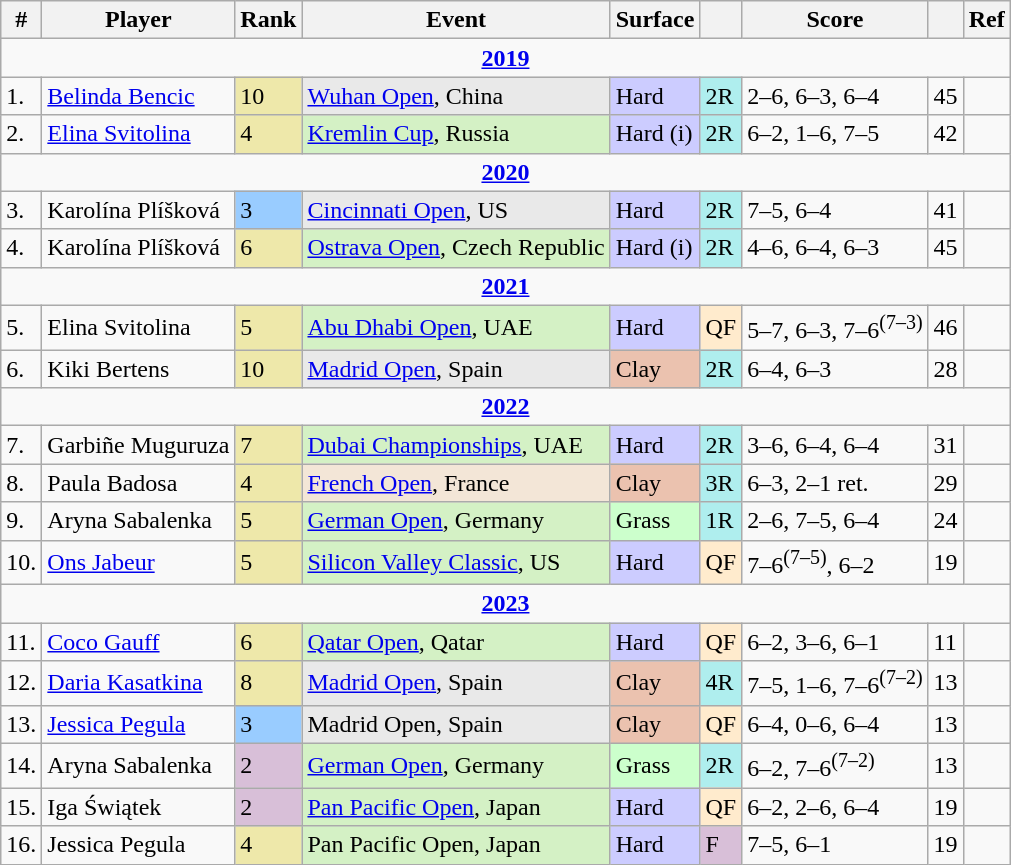<table class="wikitable sortable">
<tr>
<th class=unsortable>#</th>
<th>Player</th>
<th>Rank</th>
<th>Event</th>
<th>Surface</th>
<th class=unsortable></th>
<th class=unsortable>Score</th>
<th class=unsortable></th>
<th class=unsortable>Ref</th>
</tr>
<tr>
<td colspan="9" style="text-align:center"><strong><a href='#'>2019</a></strong></td>
</tr>
<tr>
<td>1.</td>
<td> <a href='#'>Belinda Bencic</a></td>
<td bgcolor="eee8aa">10</td>
<td bgcolor="e9e9e9"><a href='#'>Wuhan Open</a>, China</td>
<td bgcolor="ccccff">Hard</td>
<td bgcolor="afeeee">2R</td>
<td>2–6, 6–3, 6–4</td>
<td>45</td>
<td></td>
</tr>
<tr>
<td>2.</td>
<td> <a href='#'>Elina Svitolina</a></td>
<td bgcolor="eee8aa">4</td>
<td bgcolor="d4f1c5"><a href='#'>Kremlin Cup</a>, Russia</td>
<td bgcolor="ccccff">Hard (i)</td>
<td bgcolor="afeeee">2R</td>
<td>6–2, 1–6, 7–5</td>
<td>42</td>
<td></td>
</tr>
<tr>
<td colspan="9" style="text-align:center"><strong><a href='#'>2020</a></strong></td>
</tr>
<tr>
<td>3.</td>
<td> Karolína Plíšková</td>
<td bgcolor="99ccff">3</td>
<td bgcolor="e9e9e9"><a href='#'>Cincinnati Open</a>, US</td>
<td bgcolor="ccccff">Hard</td>
<td bgcolor="afeeee">2R</td>
<td>7–5, 6–4</td>
<td>41</td>
<td></td>
</tr>
<tr>
<td>4.</td>
<td> Karolína Plíšková</td>
<td bgcolor="eee8aa">6</td>
<td bgcolor="d4f1c5"><a href='#'>Ostrava Open</a>, Czech Republic</td>
<td bgcolor="ccccff">Hard (i)</td>
<td bgcolor="afeeee">2R</td>
<td>4–6, 6–4, 6–3</td>
<td>45</td>
<td></td>
</tr>
<tr>
<td colspan="9" style="text-align:center"><strong><a href='#'>2021</a></strong></td>
</tr>
<tr>
<td>5.</td>
<td> Elina Svitolina</td>
<td bgcolor="eee8aa">5</td>
<td bgcolor="d4f1c5"><a href='#'>Abu Dhabi Open</a>, UAE</td>
<td bgcolor="ccccff">Hard</td>
<td bgcolor="ffebcd">QF</td>
<td>5–7, 6–3, 7–6<sup>(7–3)</sup></td>
<td>46</td>
<td></td>
</tr>
<tr>
<td>6.</td>
<td> Kiki Bertens</td>
<td bgcolor="#eee8aa">10</td>
<td bgcolor="e9e9e9"><a href='#'>Madrid Open</a>, Spain</td>
<td bgcolor="#ebc2af">Clay</td>
<td bgcolor="#afeeee">2R</td>
<td>6–4, 6–3</td>
<td>28</td>
<td></td>
</tr>
<tr>
<td colspan="9" style="text-align:center"><strong><a href='#'>2022</a></strong></td>
</tr>
<tr>
<td>7.</td>
<td> Garbiñe Muguruza</td>
<td bgcolor="eee8aa">7</td>
<td bgcolor="d4f1c5"><a href='#'>Dubai Championships</a>, UAE</td>
<td bgcolor="ccccff">Hard</td>
<td bgcolor="afeeee">2R</td>
<td>3–6, 6–4, 6–4</td>
<td>31</td>
<td></td>
</tr>
<tr>
<td>8.</td>
<td> Paula Badosa</td>
<td bgcolor="eee8aa">4</td>
<td bgcolor="f3e6d7"><a href='#'>French Open</a>, France</td>
<td bgcolor="ebc2af">Clay</td>
<td bgcolor="afeeee">3R</td>
<td>6–3, 2–1 ret.</td>
<td>29</td>
<td></td>
</tr>
<tr>
<td>9.</td>
<td> Aryna Sabalenka</td>
<td bgcolor="eee8aa">5</td>
<td bgcolor="d4f1c5"><a href='#'>German Open</a>, Germany</td>
<td bgcolor="#cfc">Grass</td>
<td bgcolor="afeeee">1R</td>
<td>2–6, 7–5, 6–4</td>
<td>24</td>
<td></td>
</tr>
<tr>
<td>10.</td>
<td> <a href='#'>Ons Jabeur</a></td>
<td bgcolor="eee8AA">5</td>
<td bgcolor="d4f1c5"><a href='#'>Silicon Valley Classic</a>, US</td>
<td bgcolor="ccccff">Hard</td>
<td bgcolor="ffebcd">QF</td>
<td>7–6<sup>(7–5)</sup>, 6–2</td>
<td>19</td>
<td></td>
</tr>
<tr>
<td colspan="9" align="center"><strong><a href='#'>2023</a></strong></td>
</tr>
<tr>
<td>11.</td>
<td> <a href='#'>Coco Gauff</a></td>
<td bgcolor=eee8aa>6</td>
<td bgcolor=d4f1c5><a href='#'>Qatar Open</a>, Qatar</td>
<td bgcolor=#ccf>Hard</td>
<td bgcolor=ffebcd>QF</td>
<td>6–2, 3–6, 6–1</td>
<td>11</td>
<td></td>
</tr>
<tr>
<td>12.</td>
<td> <a href='#'>Daria Kasatkina</a></td>
<td bgcolor=eee8aa>8</td>
<td bgcolor=e9e9e9><a href='#'>Madrid Open</a>, Spain</td>
<td bgcolor="ebc2af">Clay</td>
<td bgcolor=afeeee>4R</td>
<td>7–5, 1–6, 7–6<sup>(7–2)</sup></td>
<td>13</td>
<td></td>
</tr>
<tr>
<td>13.</td>
<td> <a href='#'>Jessica Pegula</a></td>
<td bgcolor="99ccff">3</td>
<td bgcolor=e9e9e9>Madrid Open, Spain</td>
<td bgcolor="ebc2af">Clay</td>
<td bgcolor=ffebcd>QF</td>
<td>6–4, 0–6, 6–4</td>
<td>13</td>
<td></td>
</tr>
<tr>
<td>14.</td>
<td> Aryna Sabalenka</td>
<td bgcolor=thistle>2</td>
<td bgcolor=d4f1c5><a href='#'>German Open</a>, Germany</td>
<td bgcolor=ccffcc>Grass</td>
<td bgcolor=afeeee>2R</td>
<td>6–2, 7–6<sup>(7–2)</sup></td>
<td>13</td>
<td></td>
</tr>
<tr>
<td>15.</td>
<td> Iga Świątek</td>
<td bgcolor=thistle>2</td>
<td bgcolor="d4f1c5"><a href='#'>Pan Pacific Open</a>, Japan</td>
<td bgcolor="#ccf">Hard</td>
<td bgcolor=ffebcd>QF</td>
<td>6–2, 2–6, 6–4</td>
<td>19</td>
<td></td>
</tr>
<tr>
<td>16.</td>
<td> Jessica Pegula</td>
<td bgcolor=eee8aa>4</td>
<td bgcolor="d4f1c5">Pan Pacific Open, Japan</td>
<td bgcolor="#ccf">Hard</td>
<td bgcolor=thistle>F</td>
<td>7–5, 6–1</td>
<td>19</td>
<td></td>
</tr>
</table>
